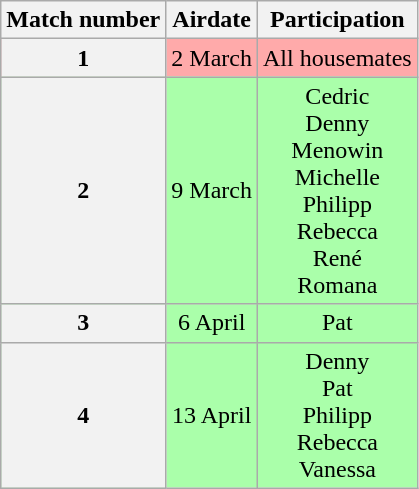<table class="wikitable" style="text-align:center;">
<tr>
<th>Match number</th>
<th>Airdate</th>
<th>Participation</th>
</tr>
<tr style="background:#ffaaaa;">
<th>1</th>
<td>2 March</td>
<td>All housemates</td>
</tr>
<tr style="background:#aaffaa;">
<th>2</th>
<td>9 March</td>
<td>Cedric<br>Denny<br>Menowin<br>Michelle<br>Philipp<br>Rebecca<br>René<br>Romana</td>
</tr>
<tr style="background:#aaffaa;">
<th>3</th>
<td>6 April</td>
<td>Pat</td>
</tr>
<tr style="background:#aaffaa;">
<th>4</th>
<td>13 April</td>
<td>Denny<br>Pat<br>Philipp<br>Rebecca<br>Vanessa</td>
</tr>
</table>
